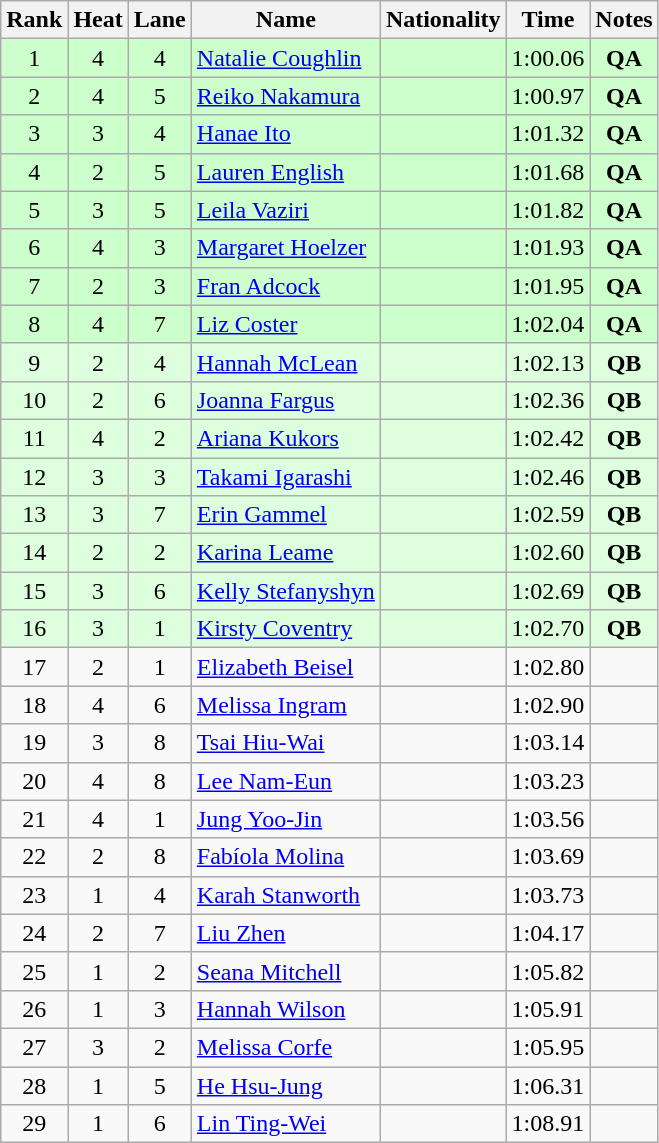<table class="wikitable sortable" style="text-align:center">
<tr>
<th>Rank</th>
<th>Heat</th>
<th>Lane</th>
<th>Name</th>
<th>Nationality</th>
<th>Time</th>
<th>Notes</th>
</tr>
<tr bgcolor=ccffcc>
<td>1</td>
<td>4</td>
<td>4</td>
<td align=left><a href='#'>Natalie Coughlin</a></td>
<td align=left></td>
<td>1:00.06</td>
<td><strong>QA</strong></td>
</tr>
<tr bgcolor=ccffcc>
<td>2</td>
<td>4</td>
<td>5</td>
<td align=left><a href='#'>Reiko Nakamura</a></td>
<td align=left></td>
<td>1:00.97</td>
<td><strong>QA</strong></td>
</tr>
<tr bgcolor=ccffcc>
<td>3</td>
<td>3</td>
<td>4</td>
<td align=left><a href='#'>Hanae Ito</a></td>
<td align=left></td>
<td>1:01.32</td>
<td><strong>QA</strong></td>
</tr>
<tr bgcolor=ccffcc>
<td>4</td>
<td>2</td>
<td>5</td>
<td align=left><a href='#'>Lauren English</a></td>
<td align=left></td>
<td>1:01.68</td>
<td><strong>QA</strong></td>
</tr>
<tr bgcolor=ccffcc>
<td>5</td>
<td>3</td>
<td>5</td>
<td align=left><a href='#'>Leila Vaziri</a></td>
<td align=left></td>
<td>1:01.82</td>
<td><strong>QA</strong></td>
</tr>
<tr bgcolor=ccffcc>
<td>6</td>
<td>4</td>
<td>3</td>
<td align=left><a href='#'>Margaret Hoelzer</a></td>
<td align=left></td>
<td>1:01.93</td>
<td><strong>QA</strong></td>
</tr>
<tr bgcolor=ccffcc>
<td>7</td>
<td>2</td>
<td>3</td>
<td align=left><a href='#'>Fran Adcock</a></td>
<td align=left></td>
<td>1:01.95</td>
<td><strong>QA</strong></td>
</tr>
<tr bgcolor=ccffcc>
<td>8</td>
<td>4</td>
<td>7</td>
<td align=left><a href='#'>Liz Coster</a></td>
<td align=left></td>
<td>1:02.04</td>
<td><strong>QA</strong></td>
</tr>
<tr bgcolor=ddffdd>
<td>9</td>
<td>2</td>
<td>4</td>
<td align=left><a href='#'>Hannah McLean</a></td>
<td align=left></td>
<td>1:02.13</td>
<td><strong>QB</strong></td>
</tr>
<tr bgcolor=ddffdd>
<td>10</td>
<td>2</td>
<td>6</td>
<td align=left><a href='#'>Joanna Fargus</a></td>
<td align=left></td>
<td>1:02.36</td>
<td><strong>QB</strong></td>
</tr>
<tr bgcolor=ddffdd>
<td>11</td>
<td>4</td>
<td>2</td>
<td align=left><a href='#'>Ariana Kukors</a></td>
<td align=left></td>
<td>1:02.42</td>
<td><strong>QB</strong></td>
</tr>
<tr bgcolor=ddffdd>
<td>12</td>
<td>3</td>
<td>3</td>
<td align=left><a href='#'>Takami Igarashi</a></td>
<td align=left></td>
<td>1:02.46</td>
<td><strong>QB</strong></td>
</tr>
<tr bgcolor=ddffdd>
<td>13</td>
<td>3</td>
<td>7</td>
<td align=left><a href='#'>Erin Gammel</a></td>
<td align=left></td>
<td>1:02.59</td>
<td><strong>QB</strong></td>
</tr>
<tr bgcolor=ddffdd>
<td>14</td>
<td>2</td>
<td>2</td>
<td align=left><a href='#'>Karina Leame</a></td>
<td align=left></td>
<td>1:02.60</td>
<td><strong>QB</strong></td>
</tr>
<tr bgcolor=ddffdd>
<td>15</td>
<td>3</td>
<td>6</td>
<td align=left><a href='#'>Kelly Stefanyshyn</a></td>
<td align=left></td>
<td>1:02.69</td>
<td><strong>QB</strong></td>
</tr>
<tr bgcolor=ddffdd>
<td>16</td>
<td>3</td>
<td>1</td>
<td align=left><a href='#'>Kirsty Coventry</a></td>
<td align=left></td>
<td>1:02.70</td>
<td><strong>QB</strong></td>
</tr>
<tr>
<td>17</td>
<td>2</td>
<td>1</td>
<td align=left><a href='#'>Elizabeth Beisel</a></td>
<td align=left></td>
<td>1:02.80</td>
<td></td>
</tr>
<tr>
<td>18</td>
<td>4</td>
<td>6</td>
<td align=left><a href='#'>Melissa Ingram</a></td>
<td align=left></td>
<td>1:02.90</td>
<td></td>
</tr>
<tr>
<td>19</td>
<td>3</td>
<td>8</td>
<td align=left><a href='#'>Tsai Hiu-Wai</a></td>
<td align=left></td>
<td>1:03.14</td>
<td></td>
</tr>
<tr>
<td>20</td>
<td>4</td>
<td>8</td>
<td align=left><a href='#'>Lee Nam-Eun</a></td>
<td align=left></td>
<td>1:03.23</td>
<td></td>
</tr>
<tr>
<td>21</td>
<td>4</td>
<td>1</td>
<td align=left><a href='#'>Jung Yoo-Jin</a></td>
<td align=left></td>
<td>1:03.56</td>
<td></td>
</tr>
<tr>
<td>22</td>
<td>2</td>
<td>8</td>
<td align=left><a href='#'>Fabíola Molina</a></td>
<td align=left></td>
<td>1:03.69</td>
<td></td>
</tr>
<tr>
<td>23</td>
<td>1</td>
<td>4</td>
<td align=left><a href='#'>Karah Stanworth</a></td>
<td align=left></td>
<td>1:03.73</td>
<td></td>
</tr>
<tr>
<td>24</td>
<td>2</td>
<td>7</td>
<td align=left><a href='#'>Liu Zhen</a></td>
<td align=left></td>
<td>1:04.17</td>
<td></td>
</tr>
<tr>
<td>25</td>
<td>1</td>
<td>2</td>
<td align=left><a href='#'>Seana Mitchell</a></td>
<td align=left></td>
<td>1:05.82</td>
<td></td>
</tr>
<tr>
<td>26</td>
<td>1</td>
<td>3</td>
<td align=left><a href='#'>Hannah Wilson</a></td>
<td align=left></td>
<td>1:05.91</td>
<td></td>
</tr>
<tr>
<td>27</td>
<td>3</td>
<td>2</td>
<td align=left><a href='#'>Melissa Corfe</a></td>
<td align=left></td>
<td>1:05.95</td>
<td></td>
</tr>
<tr>
<td>28</td>
<td>1</td>
<td>5</td>
<td align=left><a href='#'>He Hsu-Jung</a></td>
<td align=left></td>
<td>1:06.31</td>
<td></td>
</tr>
<tr>
<td>29</td>
<td>1</td>
<td>6</td>
<td align=left><a href='#'>Lin Ting-Wei</a></td>
<td align=left></td>
<td>1:08.91</td>
<td></td>
</tr>
</table>
